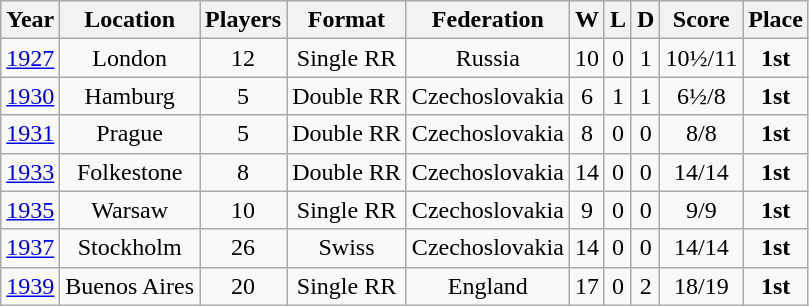<table class="wikitable mw-sortable" style="text-align: center;">
<tr>
<th>Year</th>
<th>Location</th>
<th>Players</th>
<th>Format</th>
<th>Federation</th>
<th>W</th>
<th>L</th>
<th>D</th>
<th>Score</th>
<th>Place</th>
</tr>
<tr>
<td><a href='#'>1927</a></td>
<td>London</td>
<td>12</td>
<td>Single RR</td>
<td>Russia</td>
<td>10</td>
<td>0</td>
<td>1</td>
<td>10½/11</td>
<td><strong>1st</strong></td>
</tr>
<tr>
<td><a href='#'>1930</a></td>
<td>Hamburg</td>
<td>5</td>
<td>Double RR</td>
<td>Czechoslovakia</td>
<td>6</td>
<td>1</td>
<td>1</td>
<td>6½/8</td>
<td><strong>1st</strong></td>
</tr>
<tr>
<td><a href='#'>1931</a></td>
<td>Prague</td>
<td>5</td>
<td>Double RR</td>
<td>Czechoslovakia</td>
<td>8</td>
<td>0</td>
<td>0</td>
<td>8/8</td>
<td><strong>1st</strong></td>
</tr>
<tr>
<td><a href='#'>1933</a></td>
<td>Folkestone</td>
<td>8</td>
<td>Double RR</td>
<td>Czechoslovakia</td>
<td>14</td>
<td>0</td>
<td>0</td>
<td>14/14</td>
<td><strong>1st</strong></td>
</tr>
<tr>
<td><a href='#'>1935</a></td>
<td>Warsaw</td>
<td>10</td>
<td>Single RR</td>
<td>Czechoslovakia</td>
<td>9</td>
<td>0</td>
<td>0</td>
<td>9/9</td>
<td><strong>1st</strong></td>
</tr>
<tr>
<td><a href='#'>1937</a></td>
<td>Stockholm</td>
<td>26</td>
<td>Swiss</td>
<td>Czechoslovakia</td>
<td>14</td>
<td>0</td>
<td>0</td>
<td>14/14</td>
<td><strong>1st</strong></td>
</tr>
<tr>
<td><a href='#'>1939</a></td>
<td>Buenos Aires</td>
<td>20</td>
<td>Single RR</td>
<td>England</td>
<td>17</td>
<td>0</td>
<td>2</td>
<td>18/19</td>
<td><strong>1st</strong></td>
</tr>
</table>
